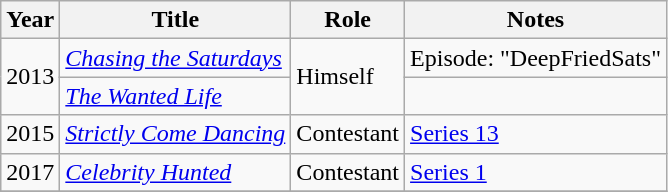<table class="wikitable sortable">
<tr>
<th>Year</th>
<th>Title</th>
<th>Role</th>
<th class="unsortable">Notes</th>
</tr>
<tr>
<td rowspan="2">2013</td>
<td><em><a href='#'>Chasing the Saturdays</a></em></td>
<td rowspan=2>Himself</td>
<td>Episode: "DeepFriedSats"</td>
</tr>
<tr>
<td><em><a href='#'>The Wanted Life</a></em></td>
<td></td>
</tr>
<tr>
<td>2015</td>
<td><em><a href='#'>Strictly Come Dancing</a></em></td>
<td>Contestant</td>
<td><a href='#'>Series 13</a></td>
</tr>
<tr>
<td>2017</td>
<td><em><a href='#'>Celebrity Hunted</a></em></td>
<td>Contestant</td>
<td><a href='#'>Series 1</a></td>
</tr>
<tr>
</tr>
</table>
